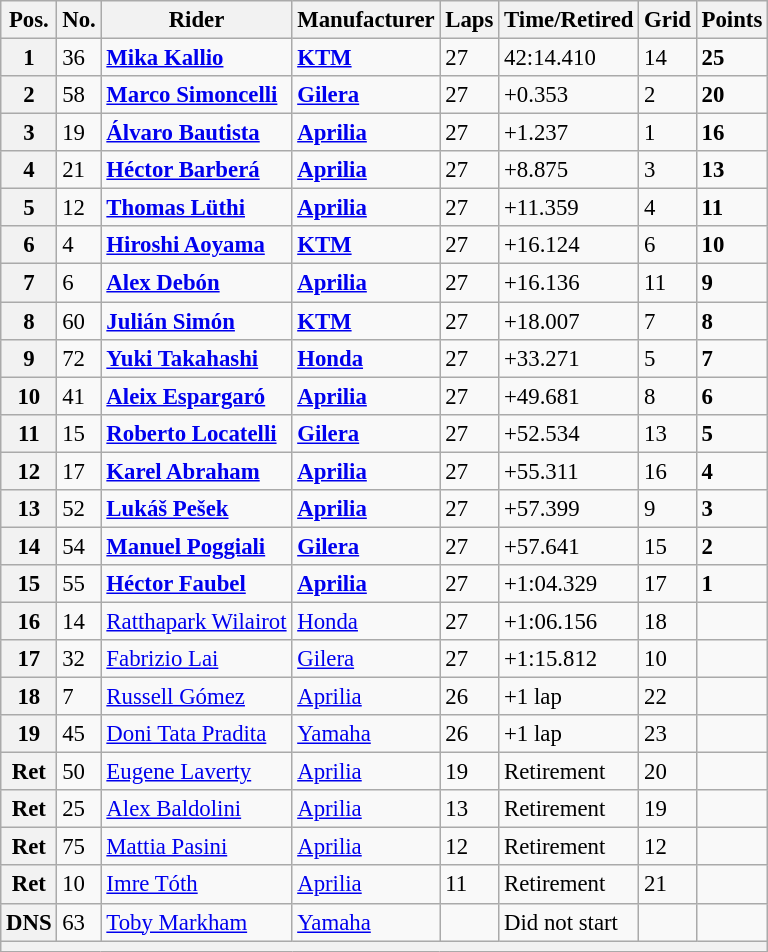<table class="wikitable" style="font-size: 95%;">
<tr>
<th>Pos.</th>
<th>No.</th>
<th>Rider</th>
<th>Manufacturer</th>
<th>Laps</th>
<th>Time/Retired</th>
<th>Grid</th>
<th>Points</th>
</tr>
<tr>
<th>1</th>
<td>36</td>
<td> <strong><a href='#'>Mika Kallio</a></strong></td>
<td><strong><a href='#'>KTM</a></strong></td>
<td>27</td>
<td>42:14.410</td>
<td>14</td>
<td><strong>25</strong></td>
</tr>
<tr>
<th>2</th>
<td>58</td>
<td> <strong><a href='#'>Marco Simoncelli</a></strong></td>
<td><strong><a href='#'>Gilera</a></strong></td>
<td>27</td>
<td>+0.353</td>
<td>2</td>
<td><strong>20</strong></td>
</tr>
<tr>
<th>3</th>
<td>19</td>
<td> <strong><a href='#'>Álvaro Bautista</a></strong></td>
<td><strong><a href='#'>Aprilia</a></strong></td>
<td>27</td>
<td>+1.237</td>
<td>1</td>
<td><strong>16</strong></td>
</tr>
<tr>
<th>4</th>
<td>21</td>
<td> <strong><a href='#'>Héctor Barberá</a></strong></td>
<td><strong><a href='#'>Aprilia</a></strong></td>
<td>27</td>
<td>+8.875</td>
<td>3</td>
<td><strong>13</strong></td>
</tr>
<tr>
<th>5</th>
<td>12</td>
<td> <strong><a href='#'>Thomas Lüthi</a></strong></td>
<td><strong><a href='#'>Aprilia</a></strong></td>
<td>27</td>
<td>+11.359</td>
<td>4</td>
<td><strong>11</strong></td>
</tr>
<tr>
<th>6</th>
<td>4</td>
<td> <strong><a href='#'>Hiroshi Aoyama</a></strong></td>
<td><strong><a href='#'>KTM</a></strong></td>
<td>27</td>
<td>+16.124</td>
<td>6</td>
<td><strong>10</strong></td>
</tr>
<tr>
<th>7</th>
<td>6</td>
<td> <strong><a href='#'>Alex Debón</a></strong></td>
<td><strong><a href='#'>Aprilia</a></strong></td>
<td>27</td>
<td>+16.136</td>
<td>11</td>
<td><strong>9</strong></td>
</tr>
<tr>
<th>8</th>
<td>60</td>
<td> <strong><a href='#'>Julián Simón</a></strong></td>
<td><strong><a href='#'>KTM</a></strong></td>
<td>27</td>
<td>+18.007</td>
<td>7</td>
<td><strong>8</strong></td>
</tr>
<tr>
<th>9</th>
<td>72</td>
<td> <strong><a href='#'>Yuki Takahashi</a></strong></td>
<td><strong><a href='#'>Honda</a></strong></td>
<td>27</td>
<td>+33.271</td>
<td>5</td>
<td><strong>7</strong></td>
</tr>
<tr>
<th>10</th>
<td>41</td>
<td> <strong><a href='#'>Aleix Espargaró</a></strong></td>
<td><strong><a href='#'>Aprilia</a></strong></td>
<td>27</td>
<td>+49.681</td>
<td>8</td>
<td><strong>6</strong></td>
</tr>
<tr>
<th>11</th>
<td>15</td>
<td> <strong><a href='#'>Roberto Locatelli</a></strong></td>
<td><strong><a href='#'>Gilera</a></strong></td>
<td>27</td>
<td>+52.534</td>
<td>13</td>
<td><strong>5</strong></td>
</tr>
<tr>
<th>12</th>
<td>17</td>
<td> <strong><a href='#'>Karel Abraham</a></strong></td>
<td><strong><a href='#'>Aprilia</a></strong></td>
<td>27</td>
<td>+55.311</td>
<td>16</td>
<td><strong>4</strong></td>
</tr>
<tr>
<th>13</th>
<td>52</td>
<td> <strong><a href='#'>Lukáš Pešek</a></strong></td>
<td><strong><a href='#'>Aprilia</a></strong></td>
<td>27</td>
<td>+57.399</td>
<td>9</td>
<td><strong>3</strong></td>
</tr>
<tr>
<th>14</th>
<td>54</td>
<td> <strong><a href='#'>Manuel Poggiali</a></strong></td>
<td><strong><a href='#'>Gilera</a></strong></td>
<td>27</td>
<td>+57.641</td>
<td>15</td>
<td><strong>2</strong></td>
</tr>
<tr>
<th>15</th>
<td>55</td>
<td> <strong><a href='#'>Héctor Faubel</a></strong></td>
<td><strong><a href='#'>Aprilia</a></strong></td>
<td>27</td>
<td>+1:04.329</td>
<td>17</td>
<td><strong>1</strong></td>
</tr>
<tr>
<th>16</th>
<td>14</td>
<td> <a href='#'>Ratthapark Wilairot</a></td>
<td><a href='#'>Honda</a></td>
<td>27</td>
<td>+1:06.156</td>
<td>18</td>
<td></td>
</tr>
<tr>
<th>17</th>
<td>32</td>
<td> <a href='#'>Fabrizio Lai</a></td>
<td><a href='#'>Gilera</a></td>
<td>27</td>
<td>+1:15.812</td>
<td>10</td>
<td></td>
</tr>
<tr>
<th>18</th>
<td>7</td>
<td> <a href='#'>Russell Gómez</a></td>
<td><a href='#'>Aprilia</a></td>
<td>26</td>
<td>+1 lap</td>
<td>22</td>
<td></td>
</tr>
<tr>
<th>19</th>
<td>45</td>
<td> <a href='#'>Doni Tata Pradita</a></td>
<td><a href='#'>Yamaha</a></td>
<td>26</td>
<td>+1 lap</td>
<td>23</td>
<td></td>
</tr>
<tr>
<th>Ret</th>
<td>50</td>
<td> <a href='#'>Eugene Laverty</a></td>
<td><a href='#'>Aprilia</a></td>
<td>19</td>
<td>Retirement</td>
<td>20</td>
<td></td>
</tr>
<tr>
<th>Ret</th>
<td>25</td>
<td> <a href='#'>Alex Baldolini</a></td>
<td><a href='#'>Aprilia</a></td>
<td>13</td>
<td>Retirement</td>
<td>19</td>
<td></td>
</tr>
<tr>
<th>Ret</th>
<td>75</td>
<td> <a href='#'>Mattia Pasini</a></td>
<td><a href='#'>Aprilia</a></td>
<td>12</td>
<td>Retirement</td>
<td>12</td>
<td></td>
</tr>
<tr>
<th>Ret</th>
<td>10</td>
<td> <a href='#'>Imre Tóth</a></td>
<td><a href='#'>Aprilia</a></td>
<td>11</td>
<td>Retirement</td>
<td>21</td>
<td></td>
</tr>
<tr>
<th>DNS</th>
<td>63</td>
<td> <a href='#'>Toby Markham</a></td>
<td><a href='#'>Yamaha</a></td>
<td></td>
<td>Did not start</td>
<td></td>
<td></td>
</tr>
<tr>
<th colspan=8></th>
</tr>
</table>
